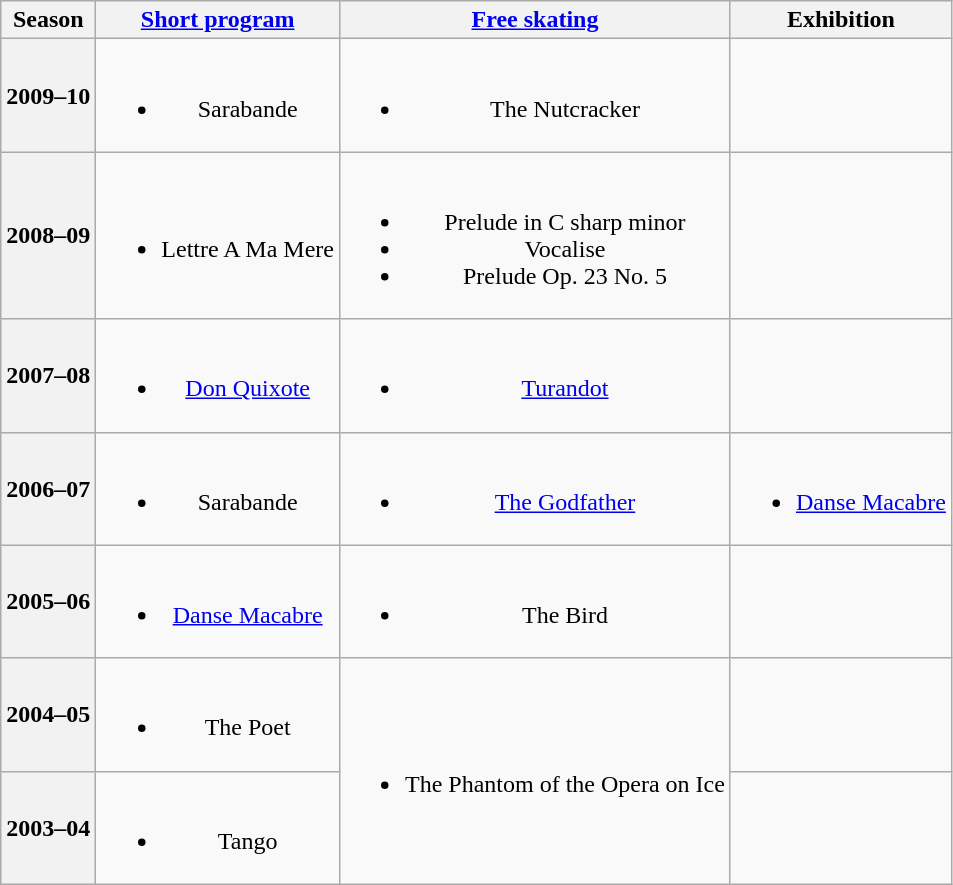<table class="wikitable" style="text-align:center">
<tr>
<th>Season</th>
<th><a href='#'>Short program</a></th>
<th><a href='#'>Free skating</a></th>
<th>Exhibition</th>
</tr>
<tr>
<th>2009–10<br></th>
<td><br><ul><li>Sarabande <br></li></ul></td>
<td><br><ul><li>The Nutcracker <br></li></ul></td>
<td></td>
</tr>
<tr>
<th>2008–09<br></th>
<td><br><ul><li>Lettre A Ma Mere <br></li></ul></td>
<td><br><ul><li>Prelude in C sharp minor</li><li>Vocalise</li><li>Prelude Op. 23 No. 5 <br></li></ul></td>
<td></td>
</tr>
<tr>
<th>2007–08<br></th>
<td><br><ul><li><a href='#'>Don Quixote</a> <br></li></ul></td>
<td><br><ul><li><a href='#'>Turandot</a> <br></li></ul></td>
<td></td>
</tr>
<tr>
<th>2006–07<br></th>
<td><br><ul><li>Sarabande <br></li></ul></td>
<td><br><ul><li><a href='#'>The Godfather</a> <br></li></ul></td>
<td><br><ul><li><a href='#'>Danse Macabre</a> <br></li></ul></td>
</tr>
<tr>
<th>2005–06<br></th>
<td><br><ul><li><a href='#'>Danse Macabre</a> <br></li></ul></td>
<td><br><ul><li>The Bird <br></li></ul></td>
<td></td>
</tr>
<tr>
<th>2004–05<br></th>
<td><br><ul><li>The Poet</li></ul></td>
<td rowspan=2><br><ul><li>The Phantom of the Opera on Ice <br></li></ul></td>
<td></td>
</tr>
<tr>
<th>2003–04<br></th>
<td><br><ul><li>Tango</li></ul></td>
<td></td>
</tr>
</table>
